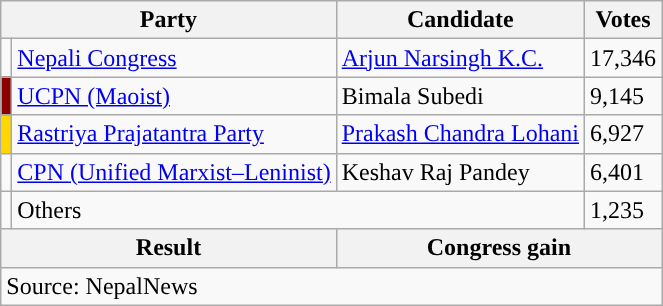<table class="wikitable">
<tr>
<th colspan="2">Party</th>
<th>Candidate</th>
<th>Votes</th>
</tr>
<tr>
<td style="background-color:"></td>
<td><a href='#'>Nepali Congress</a></td>
<td><a href='#'>Arjun Narsingh K.C.</a></td>
<td>17,346</td>
</tr>
<tr>
<td style="background-color:darkred"></td>
<td><a href='#'>UCPN (Maoist)</a></td>
<td>Bimala Subedi</td>
<td>9,145</td>
</tr>
<tr>
<td style="background-color:gold"></td>
<td><a href='#'>Rastriya Prajatantra Party</a></td>
<td><a href='#'>Prakash Chandra Lohani</a></td>
<td>6,927</td>
</tr>
<tr>
<td style="background-color:"></td>
<td><a href='#'>CPN (Unified Marxist–Leninist)</a></td>
<td>Keshav Raj Pandey</td>
<td>6,401</td>
</tr>
<tr>
<td></td>
<td colspan="2">Others</td>
<td>1,235</td>
</tr>
<tr>
<th colspan="2">Result</th>
<th colspan="2">Congress gain</th>
</tr>
<tr>
<td colspan="4">Source: NepalNews</td>
</tr>
</table>
